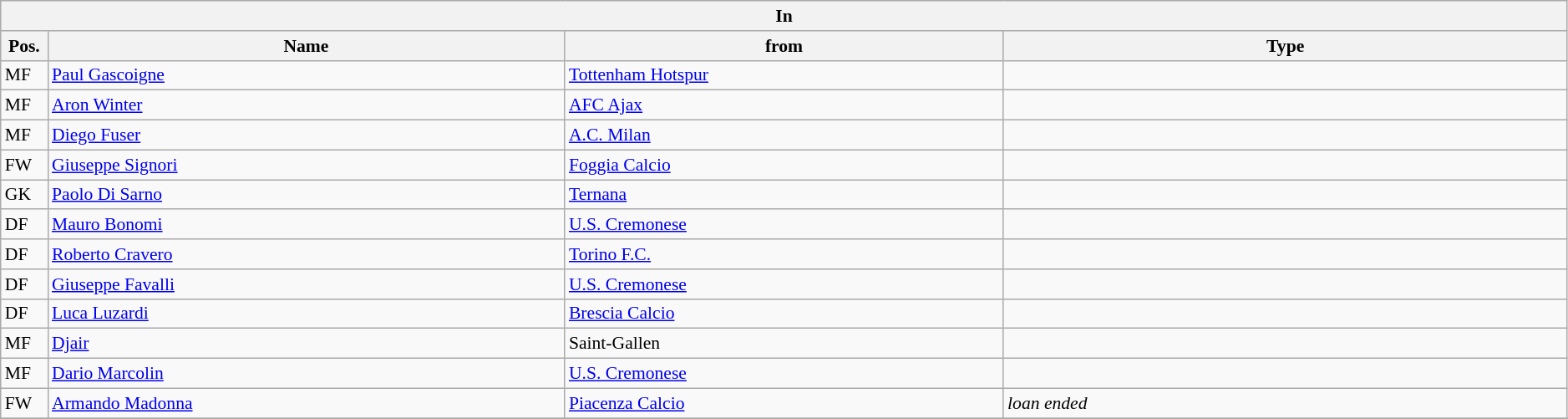<table class="wikitable" style="font-size:90%;width:99%;">
<tr>
<th colspan="4">In</th>
</tr>
<tr>
<th width=3%>Pos.</th>
<th width=33%>Name</th>
<th width=28%>from</th>
<th width=36%>Type</th>
</tr>
<tr>
<td>MF</td>
<td><a href='#'>Paul Gascoigne</a></td>
<td><a href='#'>Tottenham Hotspur</a></td>
<td></td>
</tr>
<tr>
<td>MF</td>
<td><a href='#'>Aron Winter</a></td>
<td><a href='#'>AFC Ajax</a></td>
<td></td>
</tr>
<tr>
<td>MF</td>
<td><a href='#'>Diego Fuser</a></td>
<td><a href='#'>A.C. Milan</a></td>
<td></td>
</tr>
<tr>
<td>FW</td>
<td><a href='#'>Giuseppe Signori</a></td>
<td><a href='#'>Foggia Calcio</a></td>
<td></td>
</tr>
<tr>
<td>GK</td>
<td><a href='#'>Paolo Di Sarno</a></td>
<td><a href='#'>Ternana</a></td>
<td></td>
</tr>
<tr>
<td>DF</td>
<td><a href='#'>Mauro Bonomi</a></td>
<td><a href='#'>U.S. Cremonese</a></td>
<td></td>
</tr>
<tr>
<td>DF</td>
<td><a href='#'>Roberto Cravero</a></td>
<td><a href='#'>Torino F.C.</a></td>
<td></td>
</tr>
<tr>
<td>DF</td>
<td><a href='#'>Giuseppe Favalli</a></td>
<td><a href='#'>U.S. Cremonese</a></td>
<td></td>
</tr>
<tr>
<td>DF</td>
<td><a href='#'>Luca Luzardi</a></td>
<td><a href='#'>Brescia Calcio</a></td>
<td></td>
</tr>
<tr>
<td>MF</td>
<td><a href='#'>Djair</a></td>
<td>Saint-Gallen</td>
<td></td>
</tr>
<tr>
<td>MF</td>
<td><a href='#'>Dario Marcolin</a></td>
<td><a href='#'>U.S. Cremonese</a></td>
<td></td>
</tr>
<tr>
<td>FW</td>
<td><a href='#'>Armando Madonna</a></td>
<td><a href='#'>Piacenza Calcio</a></td>
<td><em>loan ended</em></td>
</tr>
<tr>
</tr>
</table>
